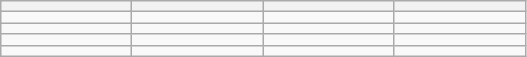<table class="wikitable">
<tr>
<th style="width:80px"></th>
<th style="width:80px"></th>
<th style="width:80px"></th>
<th style="width:80px"></th>
</tr>
<tr>
<td></td>
<td></td>
<td></td>
<td></td>
</tr>
<tr>
<td></td>
<td></td>
<td></td>
<td></td>
</tr>
<tr>
<td></td>
<td></td>
<td></td>
<td></td>
</tr>
<tr>
<td></td>
<td></td>
<td></td>
<td></td>
</tr>
</table>
